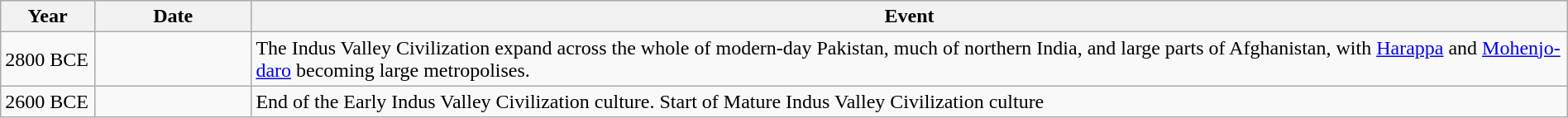<table class="wikitable" style="width:100%">
<tr>
<th style="width:6%">Year</th>
<th style="width:10%">Date</th>
<th>Event</th>
</tr>
<tr>
<td>2800 BCE</td>
<td></td>
<td>The Indus Valley Civilization expand across the whole of modern-day Pakistan, much of northern India, and large parts of Afghanistan, with <a href='#'>Harappa</a> and <a href='#'>Mohenjo-daro</a> becoming large metropolises.</td>
</tr>
<tr>
<td>2600 BCE</td>
<td></td>
<td>End of the Early Indus Valley Civilization culture. Start of Mature Indus Valley Civilization culture</td>
</tr>
</table>
